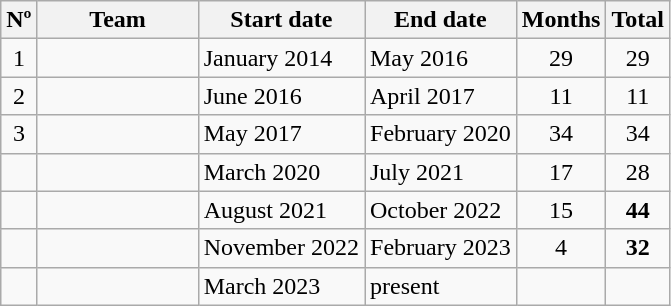<table class="wikitable sortable" style="font-size:100%">
<tr>
<th>Nº</th>
<th width=100>Team</th>
<th>Start date</th>
<th>End date</th>
<th>Months</th>
<th>Total</th>
</tr>
<tr>
<td align=center>1</td>
<td></td>
<td>January 2014</td>
<td>May 2016</td>
<td align=center>29</td>
<td align=center>29</td>
</tr>
<tr>
<td align=center>2</td>
<td></td>
<td>June 2016</td>
<td>April 2017</td>
<td align=center>11</td>
<td align=center>11</td>
</tr>
<tr>
<td align=center>3</td>
<td></td>
<td>May 2017</td>
<td>February 2020</td>
<td align=center>34</td>
<td align=center>34</td>
</tr>
<tr>
<td></td>
<td> </td>
<td>March 2020</td>
<td>July 2021</td>
<td align=center>17</td>
<td align=center>28</td>
</tr>
<tr>
<td></td>
<td> </td>
<td>August 2021</td>
<td>October 2022</td>
<td align=center>15</td>
<td align=center><strong>44</strong></td>
</tr>
<tr>
<td></td>
<td> </td>
<td>November 2022</td>
<td>February 2023</td>
<td align=center>4</td>
<td align=center><strong>32</strong></td>
</tr>
<tr>
<td></td>
<td> </td>
<td>March 2023</td>
<td>present</td>
<td align=center></td>
<td align=center><strong></strong></td>
</tr>
</table>
